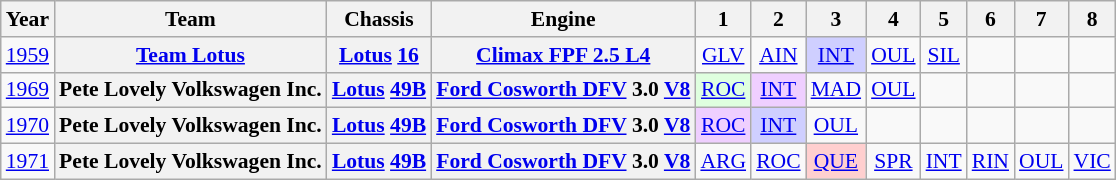<table class="wikitable" style="text-align:center; font-size:90%">
<tr>
<th>Year</th>
<th>Team</th>
<th>Chassis</th>
<th>Engine</th>
<th>1</th>
<th>2</th>
<th>3</th>
<th>4</th>
<th>5</th>
<th>6</th>
<th>7</th>
<th>8</th>
</tr>
<tr>
<td><a href='#'>1959</a></td>
<th><a href='#'>Team Lotus</a></th>
<th><a href='#'>Lotus</a> <a href='#'>16</a></th>
<th><a href='#'>Climax FPF 2.5 L4</a></th>
<td><a href='#'>GLV</a></td>
<td><a href='#'>AIN</a></td>
<td style="background:#CFCFFF;"><a href='#'>INT</a><br></td>
<td><a href='#'>OUL</a></td>
<td><a href='#'>SIL</a></td>
<td></td>
<td></td>
<td></td>
</tr>
<tr>
<td><a href='#'>1969</a></td>
<th>Pete Lovely Volkswagen Inc.</th>
<th><a href='#'>Lotus</a> <a href='#'>49B</a></th>
<th><a href='#'>Ford Cosworth DFV</a> 3.0 <a href='#'>V8</a></th>
<td style="background:#DFFFDF;"><a href='#'>ROC</a><br></td>
<td style="background:#EFCFFF;"><a href='#'>INT</a><br></td>
<td><a href='#'>MAD</a></td>
<td><a href='#'>OUL</a></td>
<td></td>
<td></td>
<td></td>
<td></td>
</tr>
<tr>
<td><a href='#'>1970</a></td>
<th>Pete Lovely Volkswagen Inc.</th>
<th><a href='#'>Lotus</a> <a href='#'>49B</a></th>
<th><a href='#'>Ford Cosworth DFV</a> 3.0 <a href='#'>V8</a></th>
<td style="background:#EFCFFF;"><a href='#'>ROC</a><br></td>
<td style="background:#CFCFFF;"><a href='#'>INT</a><br></td>
<td><a href='#'>OUL</a></td>
<td></td>
<td></td>
<td></td>
<td></td>
<td></td>
</tr>
<tr>
<td><a href='#'>1971</a></td>
<th>Pete Lovely Volkswagen Inc.</th>
<th><a href='#'>Lotus</a> <a href='#'>49B</a></th>
<th><a href='#'>Ford Cosworth DFV</a> 3.0 <a href='#'>V8</a></th>
<td><a href='#'>ARG</a></td>
<td><a href='#'>ROC</a></td>
<td style="background:#FFCFCF;"><a href='#'>QUE</a><br></td>
<td><a href='#'>SPR</a></td>
<td><a href='#'>INT</a></td>
<td><a href='#'>RIN</a></td>
<td><a href='#'>OUL</a></td>
<td><a href='#'>VIC</a></td>
</tr>
</table>
